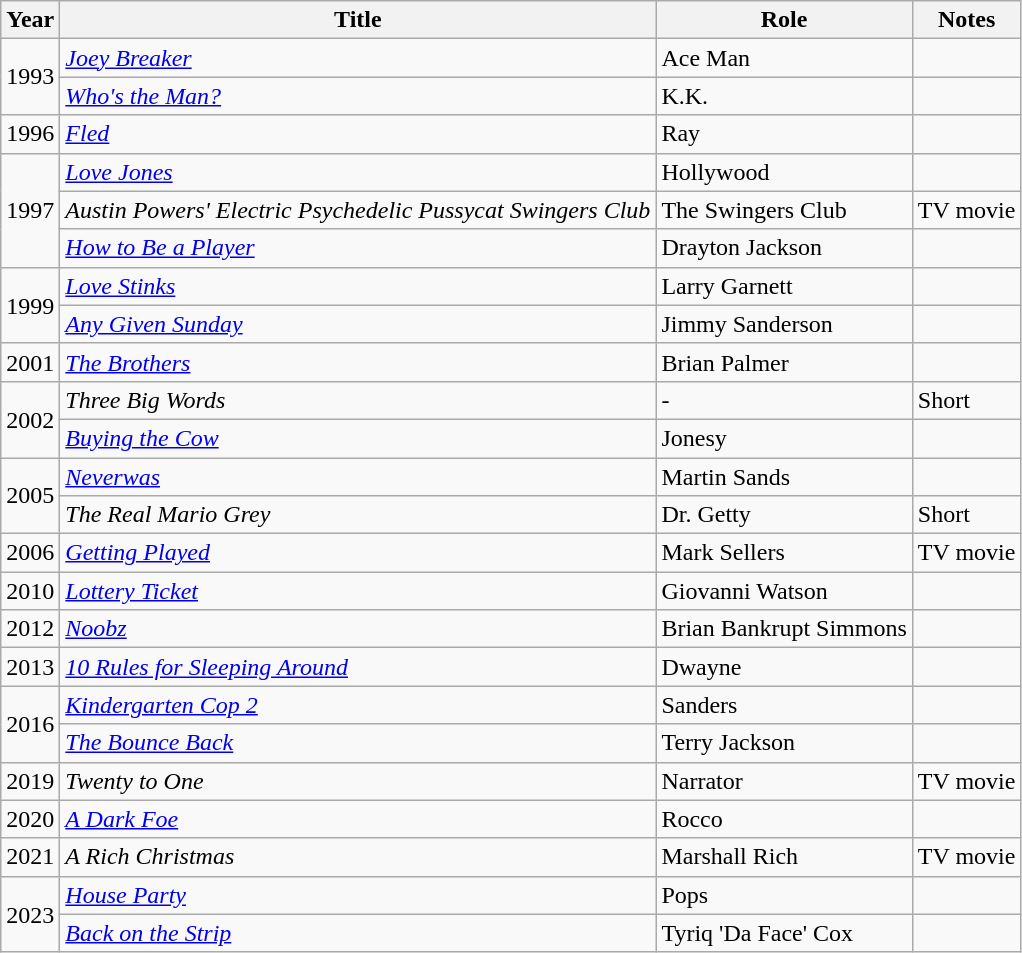<table class="wikitable plainrowheaders sortable" style="margin-right: 0;">
<tr>
<th>Year</th>
<th>Title</th>
<th>Role</th>
<th>Notes</th>
</tr>
<tr>
<td rowspan=2>1993</td>
<td><em><a href='#'>Joey Breaker</a></em></td>
<td>Ace Man</td>
<td></td>
</tr>
<tr>
<td><em><a href='#'>Who's the Man?</a></em></td>
<td>K.K.</td>
<td></td>
</tr>
<tr>
<td>1996</td>
<td><em><a href='#'>Fled</a></em></td>
<td>Ray</td>
<td></td>
</tr>
<tr>
<td rowspan=3>1997</td>
<td><em><a href='#'>Love Jones</a></em></td>
<td>Hollywood</td>
<td></td>
</tr>
<tr>
<td><em>Austin Powers' Electric Psychedelic Pussycat Swingers Club</em></td>
<td>The Swingers Club</td>
<td>TV movie</td>
</tr>
<tr>
<td><em><a href='#'>How to Be a Player</a></em></td>
<td>Drayton Jackson</td>
<td></td>
</tr>
<tr>
<td rowspan=2>1999</td>
<td><em><a href='#'>Love Stinks</a></em></td>
<td>Larry Garnett</td>
<td></td>
</tr>
<tr>
<td><em><a href='#'>Any Given Sunday</a></em></td>
<td>Jimmy Sanderson</td>
<td></td>
</tr>
<tr>
<td>2001</td>
<td><em><a href='#'>The Brothers</a></em></td>
<td>Brian Palmer</td>
<td></td>
</tr>
<tr>
<td rowspan=2>2002</td>
<td><em>Three Big Words</em></td>
<td>-</td>
<td>Short</td>
</tr>
<tr>
<td><em><a href='#'>Buying the Cow</a></em></td>
<td>Jonesy</td>
<td></td>
</tr>
<tr>
<td rowspan=2>2005</td>
<td><em><a href='#'>Neverwas</a></em></td>
<td>Martin Sands</td>
<td></td>
</tr>
<tr>
<td><em>The Real Mario Grey</em></td>
<td>Dr. Getty</td>
<td>Short</td>
</tr>
<tr>
<td>2006</td>
<td><em><a href='#'>Getting Played</a></em></td>
<td>Mark Sellers</td>
<td>TV movie</td>
</tr>
<tr>
<td>2010</td>
<td><em><a href='#'>Lottery Ticket</a></em></td>
<td>Giovanni Watson</td>
<td></td>
</tr>
<tr>
<td>2012</td>
<td><em><a href='#'>Noobz</a></em></td>
<td>Brian Bankrupt Simmons</td>
<td></td>
</tr>
<tr>
<td>2013</td>
<td><em><a href='#'>10 Rules for Sleeping Around</a></em></td>
<td>Dwayne</td>
<td></td>
</tr>
<tr>
<td rowspan=2>2016</td>
<td><em><a href='#'>Kindergarten Cop 2</a></em></td>
<td>Sanders</td>
<td></td>
</tr>
<tr>
<td><em><a href='#'>The Bounce Back</a></em></td>
<td>Terry Jackson</td>
<td></td>
</tr>
<tr>
<td>2019</td>
<td><em>Twenty to One</em></td>
<td>Narrator</td>
<td>TV movie</td>
</tr>
<tr>
<td>2020</td>
<td><em><a href='#'>A Dark Foe</a></em></td>
<td>Rocco</td>
<td></td>
</tr>
<tr>
<td>2021</td>
<td><em>A Rich Christmas</em></td>
<td>Marshall Rich</td>
<td>TV movie</td>
</tr>
<tr>
<td rowspan=2>2023</td>
<td><em><a href='#'>House Party</a></em></td>
<td>Pops</td>
<td></td>
</tr>
<tr>
<td><em><a href='#'>Back on the Strip</a></em></td>
<td>Tyriq 'Da Face' Cox</td>
<td></td>
</tr>
</table>
